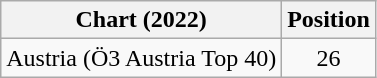<table class="wikitable">
<tr>
<th>Chart (2022)</th>
<th>Position</th>
</tr>
<tr>
<td>Austria (Ö3 Austria Top 40)</td>
<td align="center">26</td>
</tr>
</table>
